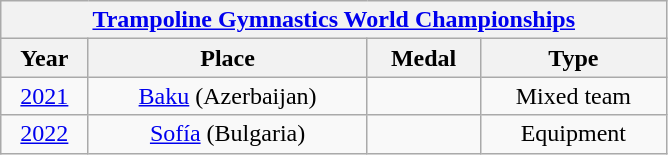<table class="wikitable center col2izq" style="text-align:center;width:445px;">
<tr>
<th colspan="4"><a href='#'>Trampoline Gymnastics World Championships</a></th>
</tr>
<tr>
<th>Year</th>
<th>Place</th>
<th>Medal</th>
<th>Type</th>
</tr>
<tr>
<td><a href='#'>2021</a></td>
<td><a href='#'>Baku</a> (Azerbaijan)</td>
<td></td>
<td>Mixed team</td>
</tr>
<tr>
<td><a href='#'>2022</a></td>
<td><a href='#'>Sofía</a> (Bulgaria)</td>
<td></td>
<td>Equipment</td>
</tr>
</table>
